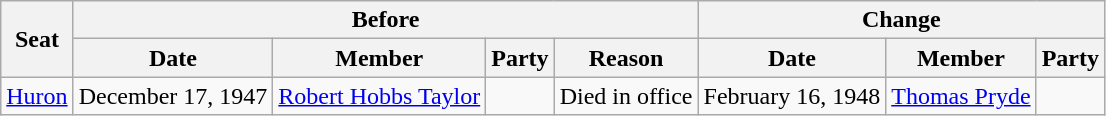<table class="wikitable" style="border: none;">
<tr>
<th rowspan="2">Seat</th>
<th colspan="4">Before</th>
<th colspan="3">Change</th>
</tr>
<tr>
<th>Date</th>
<th>Member</th>
<th>Party</th>
<th>Reason</th>
<th>Date</th>
<th>Member</th>
<th>Party</th>
</tr>
<tr>
<td><a href='#'>Huron</a></td>
<td>December 17, 1947</td>
<td><a href='#'>Robert Hobbs Taylor</a></td>
<td></td>
<td>Died in office</td>
<td>February 16, 1948</td>
<td><a href='#'>Thomas Pryde</a></td>
<td></td>
</tr>
</table>
